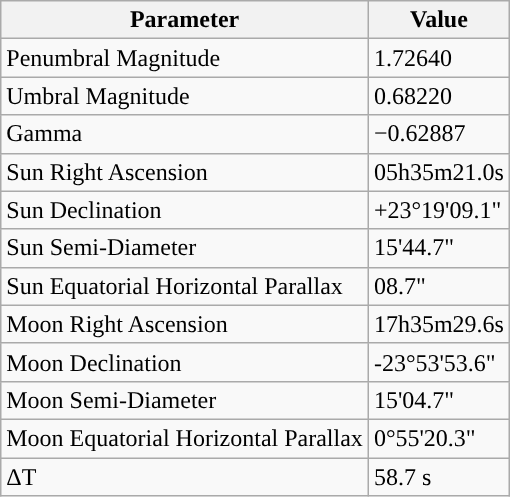<table class="wikitable">
<tr>
<th>Parameter</th>
<th>Value</th>
</tr>
<tr>
<td>Penumbral Magnitude</td>
<td>1.72640</td>
</tr>
<tr>
<td>Umbral Magnitude</td>
<td>0.68220</td>
</tr>
<tr>
<td>Gamma</td>
<td>−0.62887</td>
</tr>
<tr>
<td>Sun Right Ascension</td>
<td>05h35m21.0s</td>
</tr>
<tr>
<td>Sun Declination</td>
<td>+23°19'09.1"</td>
</tr>
<tr>
<td>Sun Semi-Diameter</td>
<td>15'44.7"</td>
</tr>
<tr>
<td>Sun Equatorial Horizontal Parallax</td>
<td>08.7"</td>
</tr>
<tr>
<td>Moon Right Ascension</td>
<td>17h35m29.6s</td>
</tr>
<tr>
<td>Moon Declination</td>
<td>-23°53'53.6"</td>
</tr>
<tr>
<td>Moon Semi-Diameter</td>
<td>15'04.7"</td>
</tr>
<tr>
<td>Moon Equatorial Horizontal Parallax</td>
<td>0°55'20.3"</td>
</tr>
<tr>
<td>ΔT</td>
<td>58.7 s</td>
</tr>
</table>
